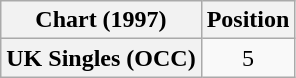<table class="wikitable plainrowheaders" style="text-align:center">
<tr>
<th scope="col">Chart (1997)</th>
<th scope="col">Position</th>
</tr>
<tr>
<th scope="row">UK Singles (OCC)</th>
<td>5</td>
</tr>
</table>
